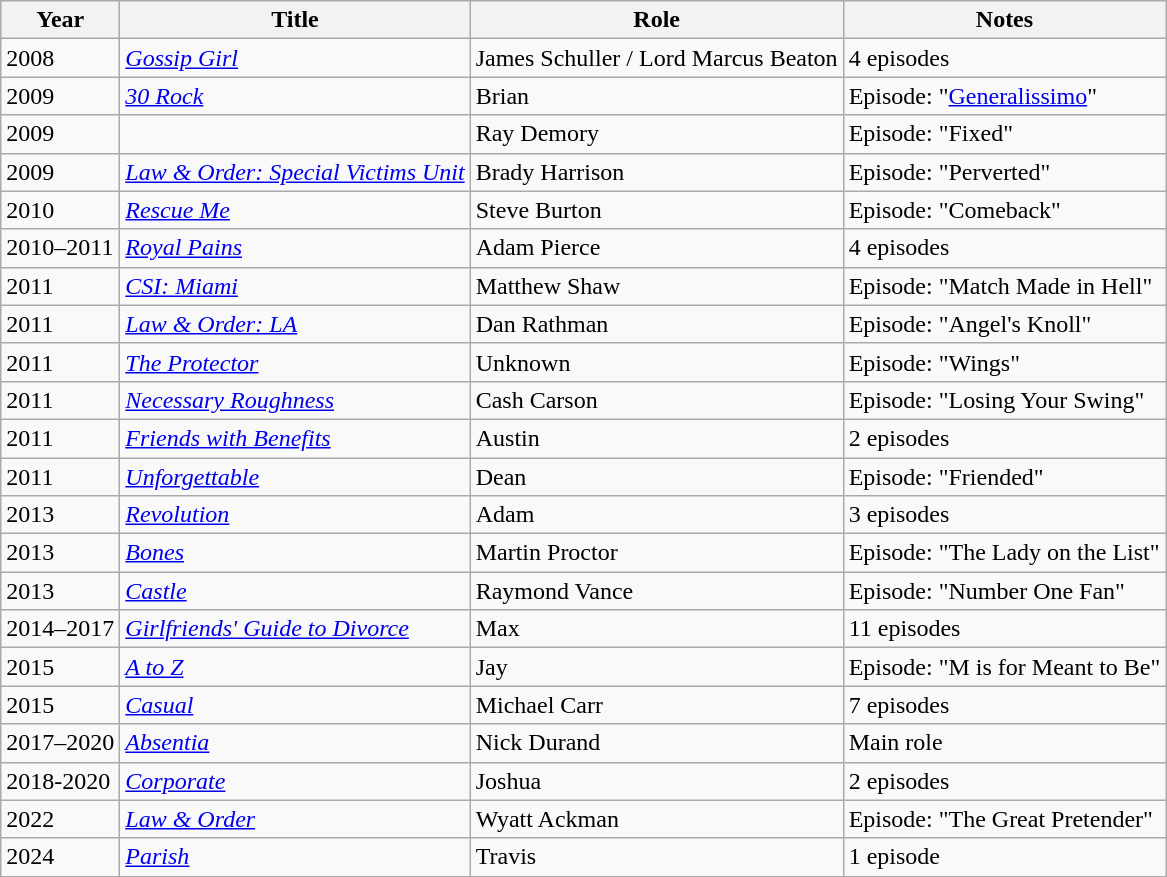<table class="wikitable sortable">
<tr>
<th>Year</th>
<th>Title</th>
<th>Role</th>
<th class="unsortable">Notes</th>
</tr>
<tr>
<td>2008</td>
<td><em><a href='#'>Gossip Girl</a></em></td>
<td>James Schuller / Lord Marcus Beaton</td>
<td>4 episodes</td>
</tr>
<tr>
<td>2009</td>
<td><em><a href='#'>30 Rock</a></em></td>
<td>Brian</td>
<td>Episode: "<a href='#'>Generalissimo</a>"</td>
</tr>
<tr>
<td>2009</td>
<td><em></em></td>
<td>Ray Demory</td>
<td>Episode: "Fixed"</td>
</tr>
<tr>
<td>2009</td>
<td><em><a href='#'>Law & Order: Special Victims Unit</a></em></td>
<td>Brady Harrison</td>
<td>Episode: "Perverted"</td>
</tr>
<tr>
<td>2010</td>
<td><em><a href='#'>Rescue Me</a></em></td>
<td>Steve Burton</td>
<td>Episode: "Comeback"</td>
</tr>
<tr>
<td>2010–2011</td>
<td><em><a href='#'>Royal Pains</a></em></td>
<td>Adam Pierce</td>
<td>4 episodes</td>
</tr>
<tr>
<td>2011</td>
<td><em><a href='#'>CSI: Miami</a></em></td>
<td>Matthew Shaw</td>
<td>Episode: "Match Made in Hell"</td>
</tr>
<tr>
<td>2011</td>
<td><em><a href='#'>Law & Order: LA</a></em></td>
<td>Dan Rathman</td>
<td>Episode: "Angel's Knoll"</td>
</tr>
<tr>
<td>2011</td>
<td><em><a href='#'>The Protector</a></em></td>
<td>Unknown</td>
<td>Episode: "Wings"</td>
</tr>
<tr>
<td>2011</td>
<td><em><a href='#'>Necessary Roughness</a></em></td>
<td>Cash Carson</td>
<td>Episode: "Losing Your Swing"</td>
</tr>
<tr>
<td>2011</td>
<td><em><a href='#'>Friends with Benefits</a></em></td>
<td>Austin</td>
<td>2 episodes</td>
</tr>
<tr>
<td>2011</td>
<td><em><a href='#'>Unforgettable</a></em></td>
<td>Dean</td>
<td>Episode: "Friended"</td>
</tr>
<tr>
<td>2013</td>
<td><em><a href='#'>Revolution</a></em></td>
<td>Adam</td>
<td>3 episodes</td>
</tr>
<tr>
<td>2013</td>
<td><em><a href='#'>Bones</a></em></td>
<td>Martin Proctor</td>
<td>Episode: "The Lady on the List"</td>
</tr>
<tr>
<td>2013</td>
<td><em><a href='#'>Castle</a></em></td>
<td>Raymond Vance</td>
<td>Episode: "Number One Fan"</td>
</tr>
<tr>
<td>2014–2017</td>
<td><em><a href='#'>Girlfriends' Guide to Divorce</a></em></td>
<td>Max</td>
<td>11 episodes</td>
</tr>
<tr>
<td>2015</td>
<td><em><a href='#'>A to Z</a></em></td>
<td>Jay</td>
<td>Episode: "M is for Meant to Be"</td>
</tr>
<tr>
<td>2015</td>
<td><em><a href='#'>Casual</a></em></td>
<td>Michael Carr</td>
<td>7 episodes</td>
</tr>
<tr>
<td>2017–2020</td>
<td><em><a href='#'>Absentia</a></em></td>
<td>Nick Durand</td>
<td>Main role</td>
</tr>
<tr>
<td>2018-2020</td>
<td><em><a href='#'>Corporate</a></em></td>
<td>Joshua</td>
<td>2 episodes</td>
</tr>
<tr>
<td>2022</td>
<td><em><a href='#'>Law & Order</a></em></td>
<td>Wyatt Ackman</td>
<td>Episode: "The Great Pretender"</td>
</tr>
<tr>
<td>2024</td>
<td><em><a href='#'>Parish</a></em></td>
<td>Travis</td>
<td>1 episode</td>
</tr>
<tr>
</tr>
</table>
